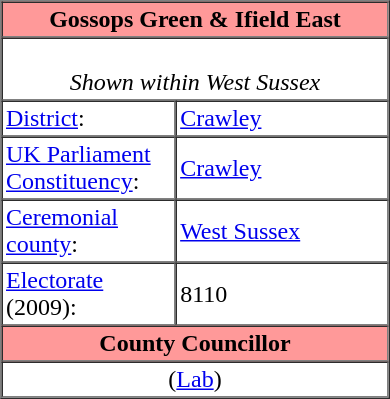<table class="vcard" border=1 cellpadding=2 cellspacing=0 align=right width=260 style=margin-left:0.5em;>
<tr>
<th class="fn org" colspan=2 align=center bgcolor="#ff9999"><strong>Gossops Green & Ifield East</strong></th>
</tr>
<tr>
<td colspan=2 align=center><br><em>Shown within West Sussex</em></td>
</tr>
<tr class="note">
<td width="45%"><a href='#'>District</a>:</td>
<td><a href='#'>Crawley</a></td>
</tr>
<tr class="note">
<td><a href='#'>UK Parliament Constituency</a>:</td>
<td><a href='#'>Crawley</a></td>
</tr>
<tr class="note">
<td><a href='#'>Ceremonial county</a>:</td>
<td><a href='#'>West Sussex</a></td>
</tr>
<tr class="note">
<td><a href='#'>Electorate</a> (2009):</td>
<td>8110</td>
</tr>
<tr>
<th colspan=2 align=center bgcolor="#ff9999">County Councillor</th>
</tr>
<tr>
<td colspan=2 align=center> (<a href='#'>Lab</a>)</td>
</tr>
</table>
